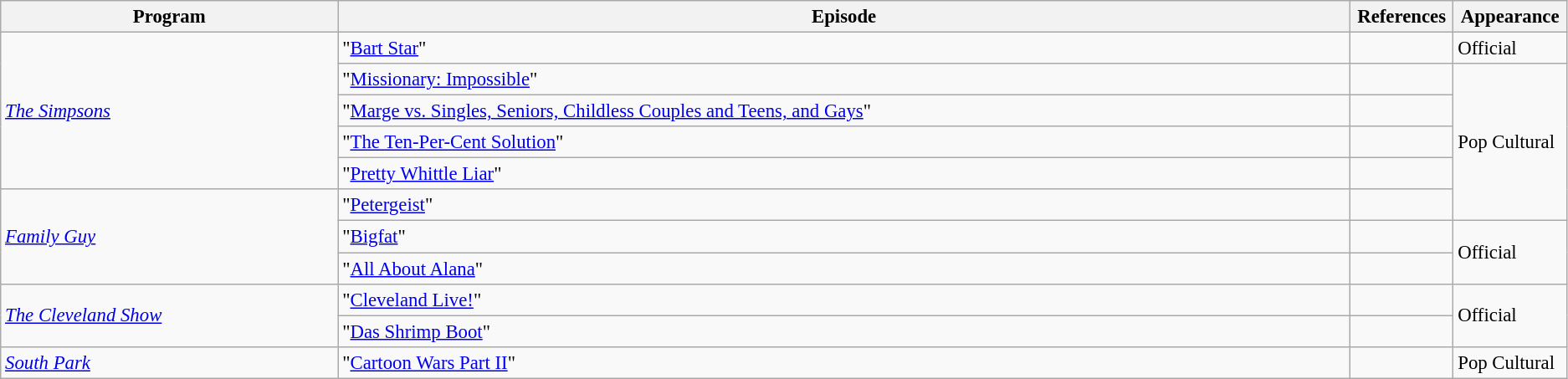<table class="wikitable" style="font-size: 95%;">
<tr>
<th width="20%">Program</th>
<th width="60%">Episode</th>
<th width="5%">References</th>
<th width="5%">Appearance</th>
</tr>
<tr>
<td rowspan="5"><em><a href='#'>The Simpsons</a></em></td>
<td>"<a href='#'>Bart Star</a>"</td>
<td></td>
<td>Official</td>
</tr>
<tr>
<td>"<a href='#'>Missionary: Impossible</a>"</td>
<td></td>
<td rowspan="5">Pop Cultural</td>
</tr>
<tr>
<td>"<a href='#'>Marge vs. Singles, Seniors, Childless Couples and Teens, and Gays</a>"</td>
<td></td>
</tr>
<tr>
<td>"<a href='#'>The Ten-Per-Cent Solution</a>"</td>
<td></td>
</tr>
<tr>
<td>"<a href='#'>Pretty Whittle Liar</a>"</td>
<td></td>
</tr>
<tr>
<td rowspan="3"><em><a href='#'>Family Guy</a></em></td>
<td>"<a href='#'>Petergeist</a>"</td>
<td></td>
</tr>
<tr>
<td>"<a href='#'>Bigfat</a>"</td>
<td></td>
<td rowspan="2">Official</td>
</tr>
<tr>
<td>"<a href='#'>All About Alana</a>"</td>
<td></td>
</tr>
<tr>
<td rowspan="2"><em><a href='#'>The Cleveland Show</a></em></td>
<td>"<a href='#'>Cleveland Live!</a>"</td>
<td></td>
<td rowspan="2">Official</td>
</tr>
<tr>
<td>"<a href='#'>Das Shrimp Boot</a>"</td>
<td></td>
</tr>
<tr>
<td><em><a href='#'>South Park</a></em></td>
<td>"<a href='#'>Cartoon Wars Part II</a>"</td>
<td></td>
<td>Pop Cultural</td>
</tr>
</table>
